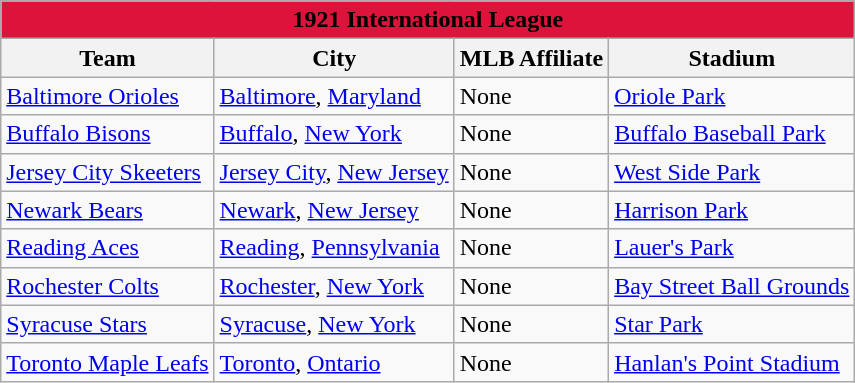<table class="wikitable" style="width:auto">
<tr>
<td bgcolor="#DC143C" align="center" colspan="7"><strong><span>1921 International League</span></strong></td>
</tr>
<tr>
<th>Team</th>
<th>City</th>
<th>MLB Affiliate</th>
<th>Stadium</th>
</tr>
<tr>
<td><a href='#'>Baltimore Orioles</a></td>
<td><a href='#'>Baltimore</a>, <a href='#'>Maryland</a></td>
<td>None</td>
<td><a href='#'>Oriole Park</a></td>
</tr>
<tr>
<td><a href='#'>Buffalo Bisons</a></td>
<td><a href='#'>Buffalo</a>, <a href='#'>New York</a></td>
<td>None</td>
<td><a href='#'>Buffalo Baseball Park</a></td>
</tr>
<tr>
<td><a href='#'>Jersey City Skeeters</a></td>
<td><a href='#'>Jersey City</a>, <a href='#'>New Jersey</a></td>
<td>None</td>
<td><a href='#'>West Side Park</a></td>
</tr>
<tr>
<td><a href='#'>Newark Bears</a></td>
<td><a href='#'>Newark</a>, <a href='#'>New Jersey</a></td>
<td>None</td>
<td><a href='#'>Harrison Park</a></td>
</tr>
<tr>
<td><a href='#'>Reading Aces</a></td>
<td><a href='#'>Reading</a>, <a href='#'>Pennsylvania</a></td>
<td>None</td>
<td><a href='#'>Lauer's Park</a></td>
</tr>
<tr>
<td><a href='#'>Rochester Colts</a></td>
<td><a href='#'>Rochester</a>, <a href='#'>New York</a></td>
<td>None</td>
<td><a href='#'>Bay Street Ball Grounds</a></td>
</tr>
<tr>
<td><a href='#'>Syracuse Stars</a></td>
<td><a href='#'>Syracuse</a>, <a href='#'>New York</a></td>
<td>None</td>
<td><a href='#'>Star Park</a></td>
</tr>
<tr>
<td><a href='#'>Toronto Maple Leafs</a></td>
<td><a href='#'>Toronto</a>, <a href='#'>Ontario</a></td>
<td>None</td>
<td><a href='#'>Hanlan's Point Stadium</a></td>
</tr>
</table>
